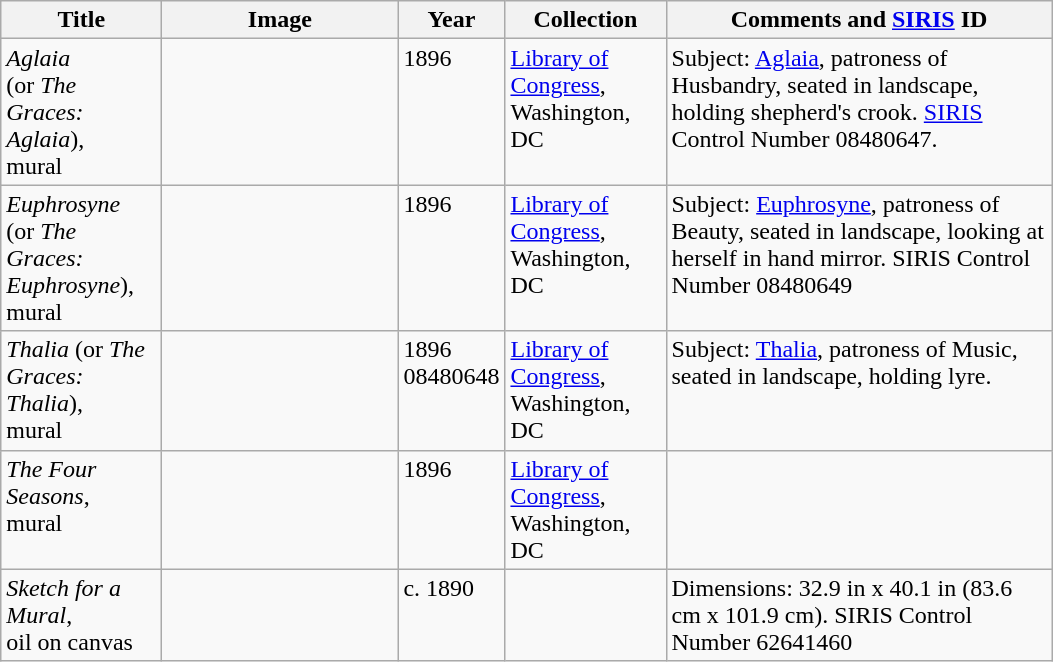<table class="wikitable sortable">
<tr>
<th scope="col" width="100">Title</th>
<th scope="col" width="150" class="unsortable">Image</th>
<th scope="col" width="50">Year</th>
<th scope="col" width="100">Collection</th>
<th scope="col" width="250">Comments and <a href='#'>SIRIS</a> ID</th>
</tr>
<tr valign="top">
<td><em>Aglaia</em><br>(or <em>The Graces: Aglaia</em>),<br>mural</td>
<td></td>
<td>1896</td>
<td><a href='#'>Library of Congress</a>,<br>Washington, DC</td>
<td>Subject: <a href='#'>Aglaia</a>, patroness of Husbandry, seated in landscape, holding shepherd's crook. <a href='#'>SIRIS</a> Control Number 08480647.</td>
</tr>
<tr valign="top">
<td><em>Euphrosyne</em><br>(or <em>The Graces: Euphrosyne</em>),<br>mural</td>
<td></td>
<td>1896</td>
<td><a href='#'>Library of Congress</a>,<br>Washington, DC</td>
<td>Subject: <a href='#'>Euphrosyne</a>, patroness of Beauty, seated in landscape, looking at herself in hand mirror. SIRIS Control Number 08480649</td>
</tr>
<tr valign="top">
<td><em>Thalia</em> (or <em>The Graces: Thalia</em>),<br>mural</td>
<td></td>
<td>1896 08480648</td>
<td><a href='#'>Library of Congress</a>,<br>Washington, DC</td>
<td>Subject: <a href='#'>Thalia</a>, patroness of Music, seated in landscape, holding lyre.</td>
</tr>
<tr valign="top">
<td><em>The Four Seasons</em>,<br>mural</td>
<td><br><br></td>
<td>1896</td>
<td><a href='#'>Library of Congress</a>,<br>Washington, DC</td>
<td></td>
</tr>
<tr valign="top">
<td><em>Sketch for a Mural</em>,<br>oil on canvas</td>
<td></td>
<td>c. 1890</td>
<td></td>
<td>Dimensions: 32.9 in x 40.1 in (83.6 cm x 101.9 cm). SIRIS Control Number 62641460</td>
</tr>
</table>
